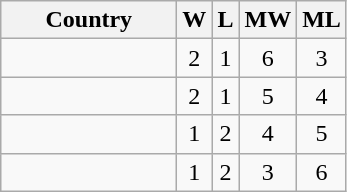<table class="wikitable sortable" style="text-align:center">
<tr>
<th width=110>Country</th>
<th>W</th>
<th>L</th>
<th>MW</th>
<th>ML</th>
</tr>
<tr>
<td align=left><strong></strong></td>
<td>2</td>
<td>1</td>
<td>6</td>
<td>3</td>
</tr>
<tr>
<td align=left></td>
<td>2</td>
<td>1</td>
<td>5</td>
<td>4</td>
</tr>
<tr>
<td align=left></td>
<td>1</td>
<td>2</td>
<td>4</td>
<td>5</td>
</tr>
<tr>
<td align=left></td>
<td>1</td>
<td>2</td>
<td>3</td>
<td>6</td>
</tr>
</table>
